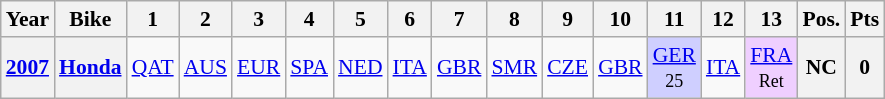<table class="wikitable" style="text-align:center; font-size:90%">
<tr>
<th>Year</th>
<th>Bike</th>
<th>1</th>
<th>2</th>
<th>3</th>
<th>4</th>
<th>5</th>
<th>6</th>
<th>7</th>
<th>8</th>
<th>9</th>
<th>10</th>
<th>11</th>
<th>12</th>
<th>13</th>
<th>Pos.</th>
<th>Pts</th>
</tr>
<tr>
<th><a href='#'>2007</a></th>
<th><a href='#'>Honda</a></th>
<td><a href='#'>QAT</a><br><small></small></td>
<td><a href='#'>AUS</a><br><small></small></td>
<td><a href='#'>EUR</a><br><small></small></td>
<td><a href='#'>SPA</a><br><small></small></td>
<td><a href='#'>NED</a><br><small></small></td>
<td><a href='#'>ITA</a><br><small></small></td>
<td><a href='#'>GBR</a><br><small></small></td>
<td><a href='#'>SMR</a><br><small></small></td>
<td><a href='#'>CZE</a><br><small></small></td>
<td><a href='#'>GBR</a><br><small></small></td>
<td style="background:#cfcfff;"><a href='#'>GER</a><br><small>25</small></td>
<td><a href='#'>ITA</a><br><small></small></td>
<td style="background:#efcfff;"><a href='#'>FRA</a><br><small>Ret</small></td>
<th>NC</th>
<th>0</th>
</tr>
</table>
